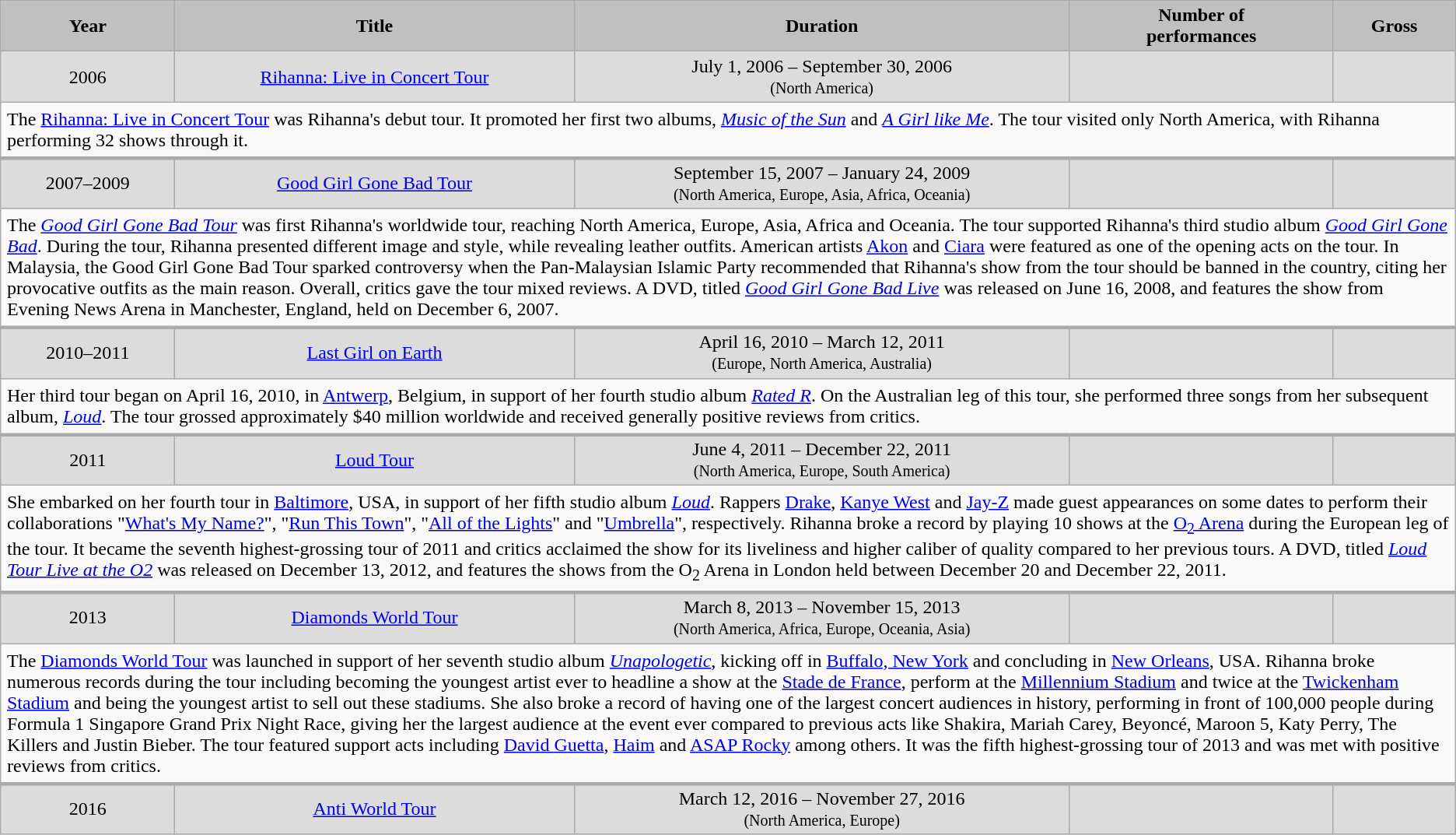<table class="wikitable">
<tr>
<th style="background:silver;">Year</th>
<th style="background:silver;">Title</th>
<th style="background:silver;">Duration</th>
<th style="background:silver;">Number of<br>performances</th>
<th style="background:silver;">Gross</th>
</tr>
<tr style="background:#dcdcdc;">
<td style="text-align:center;">2006</td>
<td style="background:#dcdcdc; text-align:center;"><a href='#'>Rihanna: Live in Concert Tour</a></td>
<td style="background:#dcdcdc; text-align:center;">July 1, 2006 – September 30, 2006<br><small>(North America)</small></td>
<td style="background:#dcdcdc;"></td>
<td style="background:#dcdcdc;"></td>
</tr>
<tr>
<td colspan="5" style="border-bottom-width:3px; padding:5px;">The <a href='#'>Rihanna: Live in Concert Tour</a> was Rihanna's debut tour. It promoted her first two albums, <em><a href='#'>Music of the Sun</a></em> and <em><a href='#'>A Girl like Me</a></em>. The tour visited only North America, with Rihanna performing 32 shows through it.</td>
</tr>
<tr>
</tr>
<tr style="background:#dcdcdc;">
<td style="text-align:center;">2007–2009</td>
<td style="background:#dcdcdc; text-align:center;"><a href='#'>Good Girl Gone Bad Tour</a></td>
<td style="background:#dcdcdc; text-align:center;">September 15, 2007 – January 24, 2009<br><small>(North America, Europe, Asia, Africa, Oceania)</small></td>
<td style="background:#dcdcdc;"></td>
<td style="background:#dcdcdc;"></td>
</tr>
<tr>
<td colspan="5" style="border-bottom-width:3px; padding:5px;">The <em><a href='#'>Good Girl Gone Bad Tour</a></em> was first Rihanna's worldwide tour, reaching North America, Europe, Asia, Africa and Oceania. The tour supported Rihanna's third studio album <em><a href='#'>Good Girl Gone Bad</a></em>. During the tour, Rihanna presented different image and style, while revealing leather outfits. American artists <a href='#'>Akon</a> and <a href='#'>Ciara</a> were featured as one of the opening acts on the tour. In Malaysia, the Good Girl Gone Bad Tour sparked controversy when the Pan-Malaysian Islamic Party recommended that Rihanna's show from the tour should be banned in the country, citing her provocative outfits as the main reason. Overall, critics gave the tour mixed reviews. A DVD, titled <em><a href='#'>Good Girl Gone Bad Live</a></em> was released on June 16, 2008, and features the show from Evening News Arena in Manchester, England, held on December 6, 2007.</td>
</tr>
<tr>
</tr>
<tr style="background:#dcdcdc;">
<td style="text-align:center;">2010–2011</td>
<td style="background:#dcdcdc; text-align:center;"><a href='#'>Last Girl on Earth</a></td>
<td style="background:#dcdcdc; text-align:center;">April 16, 2010 – March 12, 2011<br><small>(Europe, North America, Australia)</small></td>
<td style="background:#dcdcdc;"></td>
<td style="background:#dcdcdc;"></td>
</tr>
<tr>
<td colspan="5" style="border-bottom-width:3px; padding:5px;">Her third tour began on April 16, 2010, in <a href='#'>Antwerp</a>, Belgium, in support of her fourth studio album <em><a href='#'>Rated R</a></em>. On the Australian leg of this tour, she performed three songs from her subsequent album, <em><a href='#'>Loud</a></em>. The tour grossed approximately $40 million worldwide and received generally positive reviews from critics.</td>
</tr>
<tr>
</tr>
<tr style="background:#dcdcdc;">
<td style="text-align:center;">2011</td>
<td style="background:#dcdcdc; text-align:center;"><a href='#'>Loud Tour</a></td>
<td style="background:#dcdcdc; text-align:center;">June 4, 2011 – December 22, 2011<br><small>(North America, Europe, South America)</small></td>
<td style="background:#dcdcdc;"></td>
<td style="background:#dcdcdc;"></td>
</tr>
<tr>
<td colspan="5" style="border-bottom-width:3px; padding:5px;">She embarked on her fourth tour in <a href='#'>Baltimore</a>, USA, in support of her fifth studio album <em><a href='#'>Loud</a></em>. Rappers <a href='#'>Drake</a>, <a href='#'>Kanye West</a> and <a href='#'>Jay-Z</a> made guest appearances on some dates to perform their collaborations "<a href='#'>What's My Name?</a>", "<a href='#'>Run This Town</a>", "<a href='#'>All of the Lights</a>" and "<a href='#'>Umbrella</a>", respectively. Rihanna broke a record by playing 10 shows at the <a href='#'>O<sub>2</sub> Arena</a> during the European leg of the tour. It became the seventh highest-grossing tour of 2011 and critics acclaimed the show for its liveliness and higher caliber of quality compared to her previous tours. A DVD, titled <em><a href='#'>Loud Tour Live at the O2</a></em> was released on December 13, 2012, and features the shows from the O<sub>2</sub> Arena in London held between December 20 and December 22, 2011.</td>
</tr>
<tr>
</tr>
<tr style="background:#dcdcdc;">
<td style="text-align:center;">2013</td>
<td style="background:#dcdcdc; text-align:center;"><a href='#'>Diamonds World Tour</a></td>
<td style="background:#dcdcdc; text-align:center;">March 8, 2013 – November 15, 2013<br><small>(North America, Africa, Europe, Oceania, Asia)</small></td>
<td style="background:#dcdcdc;"></td>
<td style="background:#dcdcdc;"></td>
</tr>
<tr>
<td colspan="5" style="border-bottom-width:3px; padding:5px;">The <a href='#'>Diamonds World Tour</a> was launched in support of her seventh studio album <em><a href='#'>Unapologetic</a></em>, kicking off in <a href='#'>Buffalo, New York</a> and concluding in <a href='#'>New Orleans</a>, USA. Rihanna broke numerous records during the tour including becoming the youngest artist ever to headline a show at the <a href='#'>Stade de France</a>, perform at the <a href='#'>Millennium Stadium</a> and twice at the <a href='#'>Twickenham Stadium</a> and being the youngest artist to sell out these stadiums. She also broke a record of having one of the largest concert audiences in history, performing in front of 100,000 people during Formula 1 Singapore Grand Prix Night Race, giving her the largest audience at the event ever compared to previous acts like Shakira, Mariah Carey, Beyoncé, Maroon 5, Katy Perry, The Killers and Justin Bieber. The tour featured support acts including <a href='#'>David Guetta</a>, <a href='#'>Haim</a> and <a href='#'>ASAP Rocky</a> among others. It was the fifth highest-grossing tour of 2013 and was met with positive reviews from critics.</td>
</tr>
<tr>
</tr>
<tr style="background:#dcdcdc;">
<td style="text-align:center;">2016</td>
<td style="background:#dcdcdc; text-align:center;"><a href='#'>Anti World Tour</a></td>
<td style="background:#dcdcdc; text-align:center;">March 12, 2016 – November 27, 2016<br><small>(North America, Europe)</small></td>
<td style="background:#dcdcdc;"></td>
<td style="background:#dcdcdc;"></td>
</tr>
</table>
